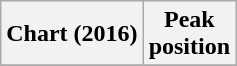<table class="wikitable plainrowheaders">
<tr>
<th scope="col">Chart (2016)</th>
<th scope="col">Peak<br>position</th>
</tr>
<tr>
</tr>
</table>
